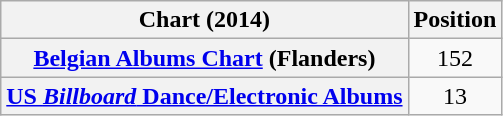<table class="wikitable sortable plainrowheaders" style="text-align:center">
<tr>
<th scope="col">Chart (2014)</th>
<th scope="col">Position</th>
</tr>
<tr>
<th scope="row"><a href='#'>Belgian Albums Chart</a> (Flanders)</th>
<td>152</td>
</tr>
<tr>
<th scope="row"><a href='#'>US <em>Billboard</em> Dance/Electronic Albums</a></th>
<td>13</td>
</tr>
</table>
